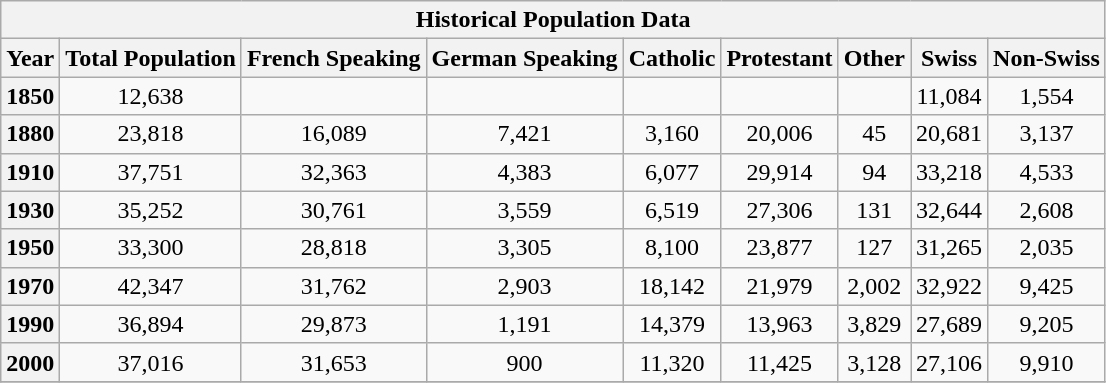<table class="wikitable collapsible collapsed">
<tr>
<th colspan="12">Historical Population Data</th>
</tr>
<tr>
<th>Year</th>
<th>Total Population</th>
<th>French Speaking</th>
<th>German Speaking</th>
<th>Catholic</th>
<th>Protestant</th>
<th>Other</th>
<th>Swiss</th>
<th>Non-Swiss</th>
</tr>
<tr>
<th scope="row">1850</th>
<td align="center">12,638</td>
<td align="center"></td>
<td align="center"></td>
<td align="center"></td>
<td align="center"></td>
<td align="center"></td>
<td align="center">11,084</td>
<td align="center">1,554</td>
</tr>
<tr>
<th scope="row">1880</th>
<td align="center">23,818</td>
<td align="center">16,089</td>
<td align="center">7,421</td>
<td align="center">3,160</td>
<td align="center">20,006</td>
<td align="center">45</td>
<td align="center">20,681</td>
<td align="center">3,137</td>
</tr>
<tr>
<th scope="row">1910</th>
<td align="center">37,751</td>
<td align="center">32,363</td>
<td align="center">4,383</td>
<td align="center">6,077</td>
<td align="center">29,914</td>
<td align="center">94</td>
<td align="center">33,218</td>
<td align="center">4,533</td>
</tr>
<tr>
<th scope="row">1930</th>
<td align="center">35,252</td>
<td align="center">30,761</td>
<td align="center">3,559</td>
<td align="center">6,519</td>
<td align="center">27,306</td>
<td align="center">131</td>
<td align="center">32,644</td>
<td align="center">2,608</td>
</tr>
<tr>
<th scope="row">1950</th>
<td align="center">33,300</td>
<td align="center">28,818</td>
<td align="center">3,305</td>
<td align="center">8,100</td>
<td align="center">23,877</td>
<td align="center">127</td>
<td align="center">31,265</td>
<td align="center">2,035</td>
</tr>
<tr>
<th scope="row">1970</th>
<td align="center">42,347</td>
<td align="center">31,762</td>
<td align="center">2,903</td>
<td align="center">18,142</td>
<td align="center">21,979</td>
<td align="center">2,002</td>
<td align="center">32,922</td>
<td align="center">9,425</td>
</tr>
<tr>
<th scope="row">1990</th>
<td align="center">36,894</td>
<td align="center">29,873</td>
<td align="center">1,191</td>
<td align="center">14,379</td>
<td align="center">13,963</td>
<td align="center">3,829</td>
<td align="center">27,689</td>
<td align="center">9,205</td>
</tr>
<tr>
<th scope="row">2000</th>
<td align="center">37,016</td>
<td align="center">31,653</td>
<td align="center">900</td>
<td align="center">11,320</td>
<td align="center">11,425</td>
<td align="center">3,128</td>
<td align="center">27,106</td>
<td align="center">9,910</td>
</tr>
<tr>
</tr>
</table>
